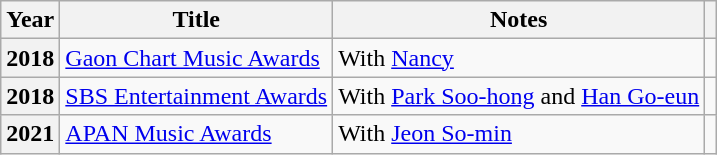<table class="wikitable plainrowheaders sortable">
<tr>
<th scope="col">Year</th>
<th scope="col">Title</th>
<th scope="col">Notes</th>
<th scope="col"></th>
</tr>
<tr>
<th scope="row">2018</th>
<td><a href='#'>Gaon Chart Music Awards</a></td>
<td>With <a href='#'>Nancy</a></td>
<td style="text-align:center"></td>
</tr>
<tr>
<th scope="row">2018</th>
<td><a href='#'>SBS Entertainment Awards</a></td>
<td>With <a href='#'>Park Soo-hong</a> and <a href='#'>Han Go-eun</a></td>
<td style="text-align:center"></td>
</tr>
<tr>
<th scope="row">2021</th>
<td><a href='#'>APAN Music Awards</a></td>
<td>With <a href='#'>Jeon So-min</a></td>
<td style="text-align:center"></td>
</tr>
</table>
